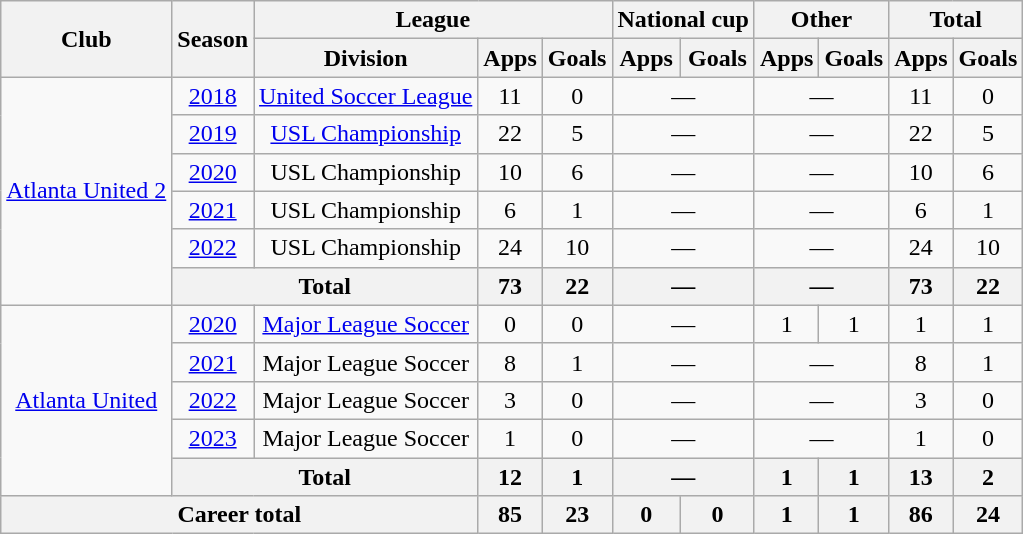<table class=wikitable style=text-align:center>
<tr>
<th rowspan=2>Club</th>
<th rowspan=2>Season</th>
<th colspan=3>League</th>
<th colspan=2>National cup</th>
<th colspan=2>Other</th>
<th colspan=2>Total</th>
</tr>
<tr>
<th>Division</th>
<th>Apps</th>
<th>Goals</th>
<th>Apps</th>
<th>Goals</th>
<th>Apps</th>
<th>Goals</th>
<th>Apps</th>
<th>Goals</th>
</tr>
<tr>
<td rowspan=6><a href='#'>Atlanta United 2</a></td>
<td><a href='#'>2018</a></td>
<td><a href='#'>United Soccer League</a></td>
<td>11</td>
<td>0</td>
<td colspan=2>—</td>
<td colspan=2>—</td>
<td>11</td>
<td>0</td>
</tr>
<tr>
<td><a href='#'>2019</a></td>
<td><a href='#'>USL Championship</a></td>
<td>22</td>
<td>5</td>
<td colspan=2>—</td>
<td colspan=2>—</td>
<td>22</td>
<td>5</td>
</tr>
<tr>
<td><a href='#'>2020</a></td>
<td>USL Championship</td>
<td>10</td>
<td>6</td>
<td colspan=2>—</td>
<td colspan=2>—</td>
<td>10</td>
<td>6</td>
</tr>
<tr>
<td><a href='#'>2021</a></td>
<td>USL Championship</td>
<td>6</td>
<td>1</td>
<td colspan=2>—</td>
<td colspan=2>—</td>
<td>6</td>
<td>1</td>
</tr>
<tr>
<td><a href='#'>2022</a></td>
<td>USL Championship</td>
<td>24</td>
<td>10</td>
<td colspan=2>—</td>
<td colspan=2>—</td>
<td>24</td>
<td>10</td>
</tr>
<tr>
<th colspan=2>Total</th>
<th>73</th>
<th>22</th>
<th colspan=2>—</th>
<th colspan=2>—</th>
<th>73</th>
<th>22</th>
</tr>
<tr>
<td rowspan=5><a href='#'>Atlanta United</a></td>
<td><a href='#'>2020</a></td>
<td><a href='#'>Major League Soccer</a></td>
<td>0</td>
<td>0</td>
<td colspan=2>—</td>
<td>1</td>
<td>1</td>
<td>1</td>
<td>1</td>
</tr>
<tr>
<td><a href='#'>2021</a></td>
<td>Major League Soccer</td>
<td>8</td>
<td>1</td>
<td colspan=2>—</td>
<td colspan=2>—</td>
<td>8</td>
<td>1</td>
</tr>
<tr>
<td><a href='#'>2022</a></td>
<td>Major League Soccer</td>
<td>3</td>
<td>0</td>
<td colspan=2>—</td>
<td colspan=2>—</td>
<td>3</td>
<td>0</td>
</tr>
<tr>
<td><a href='#'>2023</a></td>
<td>Major League Soccer</td>
<td>1</td>
<td>0</td>
<td colspan=2>—</td>
<td colspan=2>—</td>
<td>1</td>
<td>0</td>
</tr>
<tr>
<th colspan=2>Total</th>
<th>12</th>
<th>1</th>
<th colspan=2>—</th>
<th>1</th>
<th>1</th>
<th>13</th>
<th>2</th>
</tr>
<tr>
<th colspan=3>Career total</th>
<th>85</th>
<th>23</th>
<th>0</th>
<th>0</th>
<th>1</th>
<th>1</th>
<th>86</th>
<th>24</th>
</tr>
</table>
